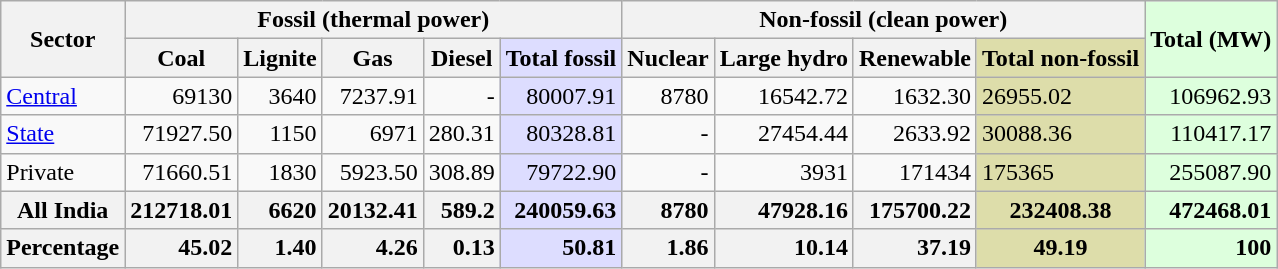<table class="wikitable sortable">
<tr>
<th rowspan="2" data-sort-type="number">Sector</th>
<th ! colspan="5" data-sort-type="number">Fossil (thermal power)</th>
<th ! colspan="4" data-sort-type="number">Non-fossil (clean power)</th>
<th ! rowspan="2" style="background:#dfd;" data-sort- type="number">Total (MW)</th>
</tr>
<tr>
<th data-sort-type="number">Coal</th>
<th data-sort-type="number">Lignite</th>
<th data-sort-type="number">Gas</th>
<th data-sort-type="number">Diesel</th>
<th style="background:#ddf;" data-sort- type="number">Total fossil</th>
<th data-sort-type="number">Nuclear</th>
<th data-sort-type="number">Large hydro</th>
<th data-sort-type="number">Renewable</th>
<th style="background:#dda;" data-sort- type="number">Total non-fossil</th>
</tr>
<tr>
<td><a href='#'>Central</a></td>
<td style="text-align:right;">69130</td>
<td style="text-align:right;">3640</td>
<td style="text-align:right;">7237.91</td>
<td style="text-align:right;">-</td>
<td style="background:#ddf; text-align:right;">80007.91</td>
<td style="text-align:right;">8780</td>
<td style="text-align:right;">16542.72</td>
<td style="text-align:right;">1632.30</td>
<td style="background:#dda; style="text-align:right;">26955.02</td>
<td style="background:#dfd; text-align:right;">106962.93</td>
</tr>
<tr>
<td><a href='#'>State</a></td>
<td style="text-align:right;">71927.50</td>
<td style="text-align:right;">1150</td>
<td style="text-align:right;">6971</td>
<td style="text-align:right;">280.31</td>
<td style="background:#ddf; text-align:right;">80328.81</td>
<td style="text-align:right;">-</td>
<td style="text-align:right;">27454.44</td>
<td style="text-align:right;">2633.92</td>
<td style="background:#dda; style="text-align:right;">30088.36</td>
<td style="background:#dfd; text-align:right;">110417.17</td>
</tr>
<tr>
<td>Private</td>
<td style="text-align:right;">71660.51</td>
<td style="text-align:right;">1830</td>
<td style="text-align:right;">5923.50</td>
<td style="text-align:right;">308.89</td>
<td style="background:#ddf; text-align:right;">79722.90</td>
<td style="text-align:right;">-</td>
<td style="text-align:right;">3931</td>
<td style="text-align:right;">171434</td>
<td style="background:#dda; style="text-align:right;">175365</td>
<td style="background:#dfd; text-align:right;">255087.90</td>
</tr>
<tr>
<th>All India</th>
<th style="text-align:right;">212718.01</th>
<th style="text-align:right;">6620</th>
<th style="text-align:right;">20132.41</th>
<th style="text-align:right;">589.2</th>
<th style="background:#ddf; text-align:right;">240059.63</th>
<th style="text-align:right;">8780</th>
<th style="text-align:right;">47928.16</th>
<th style="text-align:right;">175700.22</th>
<th style="background:#dda; style="text-align:right;">232408.38</th>
<th style="background:#dfd; text-align:right;">472468.01</th>
</tr>
<tr>
<th>Percentage</th>
<th style="text-align:right;">45.02</th>
<th style="text-align:right;">1.40</th>
<th style="text-align:right;">4.26</th>
<th style="text-align:right;">0.13</th>
<th style="background:#ddf; text-align:right;">50.81</th>
<th style="text-align:right;">1.86</th>
<th style="text-align:right;">10.14</th>
<th style="text-align:right;">37.19</th>
<th style="background:#dda; style="text-align:right;">49.19</th>
<th style="background:#dfd; text-align:right;">100</th>
</tr>
</table>
